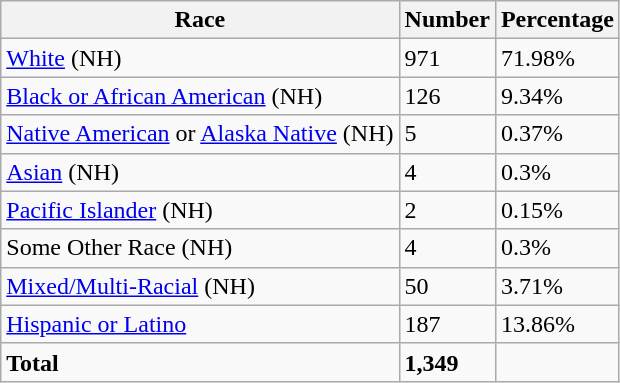<table class="wikitable">
<tr>
<th>Race</th>
<th>Number</th>
<th>Percentage</th>
</tr>
<tr>
<td><a href='#'>White</a> (NH)</td>
<td>971</td>
<td>71.98%</td>
</tr>
<tr>
<td><a href='#'>Black or African American</a> (NH)</td>
<td>126</td>
<td>9.34%</td>
</tr>
<tr>
<td><a href='#'>Native American</a> or <a href='#'>Alaska Native</a> (NH)</td>
<td>5</td>
<td>0.37%</td>
</tr>
<tr>
<td><a href='#'>Asian</a> (NH)</td>
<td>4</td>
<td>0.3%</td>
</tr>
<tr>
<td><a href='#'>Pacific Islander</a> (NH)</td>
<td>2</td>
<td>0.15%</td>
</tr>
<tr>
<td>Some Other Race (NH)</td>
<td>4</td>
<td>0.3%</td>
</tr>
<tr>
<td><a href='#'>Mixed/Multi-Racial</a> (NH)</td>
<td>50</td>
<td>3.71%</td>
</tr>
<tr>
<td><a href='#'>Hispanic or Latino</a></td>
<td>187</td>
<td>13.86%</td>
</tr>
<tr>
<td><strong>Total</strong></td>
<td><strong>1,349</strong></td>
<td></td>
</tr>
</table>
